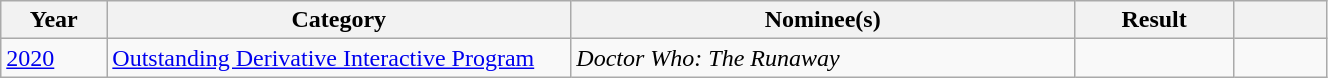<table class="wikitable" style="width:70%">
<tr>
<th style="width:8%">Year</th>
<th style="width:35%">Category</th>
<th style="width:38%">Nominee(s)</th>
<th style="width:12%">Result</th>
<th style="width:7%"></th>
</tr>
<tr>
<td><a href='#'>2020</a></td>
<td><a href='#'>Outstanding Derivative Interactive Program</a></td>
<td><em>Doctor Who: The Runaway</em></td>
<td></td>
<td></td>
</tr>
</table>
